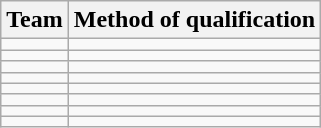<table class="wikitable sortable">
<tr>
<th>Team</th>
<th>Method of qualification</th>
</tr>
<tr>
<td></td>
<td></td>
</tr>
<tr>
<td></td>
<td></td>
</tr>
<tr>
<td></td>
<td></td>
</tr>
<tr>
<td></td>
<td></td>
</tr>
<tr>
<td></td>
<td></td>
</tr>
<tr>
<td></td>
<td></td>
</tr>
<tr>
<td></td>
<td></td>
</tr>
<tr>
<td></td>
<td></td>
</tr>
</table>
